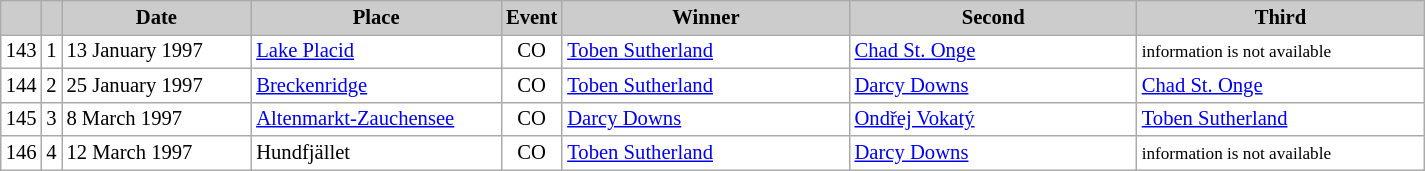<table class="wikitable plainrowheaders" style="background:#fff; font-size:86%; line-height:16px; border:grey solid 1px; border-collapse:collapse;">
<tr style="background:#ccc; text-align:center;">
<th scope="col" style="background:#ccc; width=20 px;"></th>
<th scope="col" style="background:#ccc; width=30 px;"></th>
<th scope="col" style="background:#ccc; width:120px;">Date</th>
<th scope="col" style="background:#ccc; width:160px;">Place</th>
<th scope="col" style="background:#ccc; width:15px;">Event</th>
<th scope="col" style="background:#ccc; width:185px;">Winner</th>
<th scope="col" style="background:#ccc; width:185px;">Second</th>
<th scope="col" style="background:#ccc; width:185px;">Third</th>
</tr>
<tr>
<td align=center>143</td>
<td align=center>1</td>
<td>13 January 1997</td>
<td> <a href='#'>Lake Placid</a></td>
<td align=center>CO</td>
<td> <a href='#'>Toben Sutherland</a></td>
<td> <a href='#'>Chad St. Onge</a></td>
<td> <small>information is not available</small></td>
</tr>
<tr>
<td align=center>144</td>
<td align=center>2</td>
<td>25 January 1997</td>
<td> <a href='#'>Breckenridge</a></td>
<td align=center>CO</td>
<td> <a href='#'>Toben Sutherland</a></td>
<td> <a href='#'>Darcy Downs</a></td>
<td> <a href='#'>Chad St. Onge</a></td>
</tr>
<tr>
<td align=center>145</td>
<td align=center>3</td>
<td>8 March 1997</td>
<td> <a href='#'>Altenmarkt-Zauchensee</a></td>
<td align=center>CO</td>
<td> <a href='#'>Darcy Downs</a></td>
<td> <a href='#'>Ondřej Vokatý</a></td>
<td> <a href='#'>Toben Sutherland</a></td>
</tr>
<tr>
<td align=center>146</td>
<td align=center>4</td>
<td>12 March 1997</td>
<td> Hundfjället</td>
<td align=center>CO</td>
<td> <a href='#'>Toben Sutherland</a></td>
<td> <a href='#'>Darcy Downs</a></td>
<td> <small>information is not available</small></td>
</tr>
</table>
